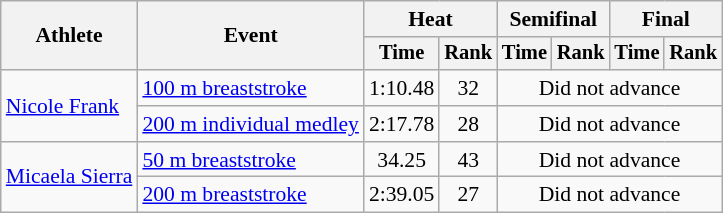<table class="wikitable" style="text-align:center; font-size:90%">
<tr>
<th rowspan="2">Athlete</th>
<th rowspan="2">Event</th>
<th colspan="2">Heat</th>
<th colspan="2">Semifinal</th>
<th colspan="2">Final</th>
</tr>
<tr style="font-size:95%">
<th>Time</th>
<th>Rank</th>
<th>Time</th>
<th>Rank</th>
<th>Time</th>
<th>Rank</th>
</tr>
<tr>
<td align=left rowspan=2><a href='#'>Nicole Frank</a></td>
<td align=left><a href='#'>100 m breaststroke</a></td>
<td>1:10.48</td>
<td>32</td>
<td colspan=4>Did not advance</td>
</tr>
<tr>
<td align=left><a href='#'>200 m individual medley</a></td>
<td>2:17.78</td>
<td>28</td>
<td colspan=4>Did not advance</td>
</tr>
<tr>
<td align=left rowspan=2><a href='#'>Micaela Sierra</a></td>
<td align=left><a href='#'>50 m breaststroke</a></td>
<td>34.25</td>
<td>43</td>
<td colspan=4>Did not advance</td>
</tr>
<tr>
<td align=left><a href='#'>200 m breaststroke</a></td>
<td>2:39.05</td>
<td>27</td>
<td colspan=4>Did not advance</td>
</tr>
</table>
